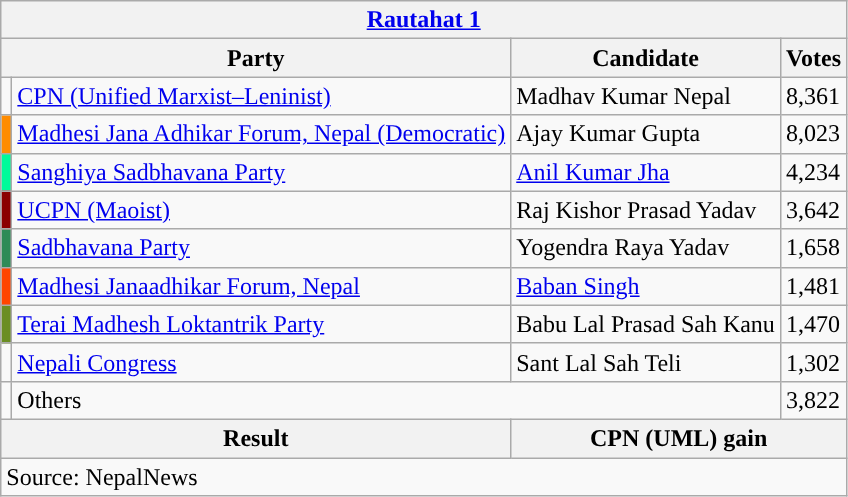<table class="wikitable">
<tr>
<th colspan="4"><a href='#'>Rautahat 1</a></th>
</tr>
<tr>
<th colspan="2">Party</th>
<th>Candidate</th>
<th>Votes</th>
</tr>
<tr>
<td style="background-color:"></td>
<td><a href='#'>CPN (Unified Marxist–Leninist)</a></td>
<td>Madhav Kumar Nepal</td>
<td>8,361</td>
</tr>
<tr>
<td style="background-color:darkorange"></td>
<td><a href='#'>Madhesi Jana Adhikar Forum, Nepal (Democratic)</a></td>
<td>Ajay Kumar Gupta</td>
<td>8,023</td>
</tr>
<tr>
<td style="background-color:mediumspringgreen"></td>
<td><a href='#'>Sanghiya Sadbhavana Party</a></td>
<td><a href='#'>Anil Kumar Jha</a></td>
<td>4,234</td>
</tr>
<tr>
<td style="background-color:darkred"></td>
<td><a href='#'>UCPN (Maoist)</a></td>
<td>Raj Kishor Prasad Yadav</td>
<td>3,642</td>
</tr>
<tr>
<td style="background-color:seagreen"></td>
<td><a href='#'>Sadbhavana Party</a></td>
<td>Yogendra Raya Yadav</td>
<td>1,658</td>
</tr>
<tr>
<td style="background-color:orangered"></td>
<td><a href='#'>Madhesi Janaadhikar Forum, Nepal</a></td>
<td><a href='#'>Baban Singh</a></td>
<td>1,481</td>
</tr>
<tr>
<td style="background-color:olivedrab"></td>
<td><a href='#'>Terai Madhesh Loktantrik Party</a></td>
<td>Babu Lal Prasad Sah Kanu</td>
<td>1,470</td>
</tr>
<tr>
<td style="background-color:"></td>
<td><a href='#'>Nepali Congress</a></td>
<td>Sant Lal Sah Teli</td>
<td>1,302</td>
</tr>
<tr>
<td></td>
<td colspan="2">Others</td>
<td>3,822</td>
</tr>
<tr>
<th colspan="2">Result</th>
<th colspan="2">CPN (UML) gain</th>
</tr>
<tr>
<td colspan="4">Source: NepalNews</td>
</tr>
</table>
